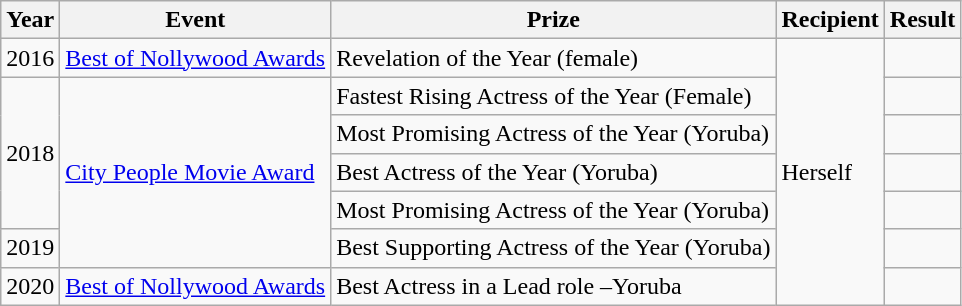<table class="wikitable">
<tr>
<th>Year</th>
<th>Event</th>
<th>Prize</th>
<th>Recipient</th>
<th>Result</th>
</tr>
<tr>
<td>2016</td>
<td><a href='#'>Best of Nollywood Awards</a></td>
<td>Revelation of the Year (female)</td>
<td rowspan="7">Herself</td>
<td></td>
</tr>
<tr>
<td rowspan="4">2018</td>
<td rowspan="5"><a href='#'>City People Movie Award</a></td>
<td>Fastest Rising Actress of the Year (Female)</td>
<td></td>
</tr>
<tr>
<td>Most Promising Actress of the Year (Yoruba)</td>
<td></td>
</tr>
<tr>
<td>Best Actress of the Year (Yoruba)</td>
<td></td>
</tr>
<tr>
<td>Most Promising Actress of the Year (Yoruba)</td>
<td></td>
</tr>
<tr>
<td>2019</td>
<td>Best Supporting Actress of the Year (Yoruba)</td>
<td></td>
</tr>
<tr>
<td>2020</td>
<td><a href='#'>Best of Nollywood Awards</a></td>
<td>Best Actress in a Lead role –Yoruba</td>
<td></td>
</tr>
</table>
